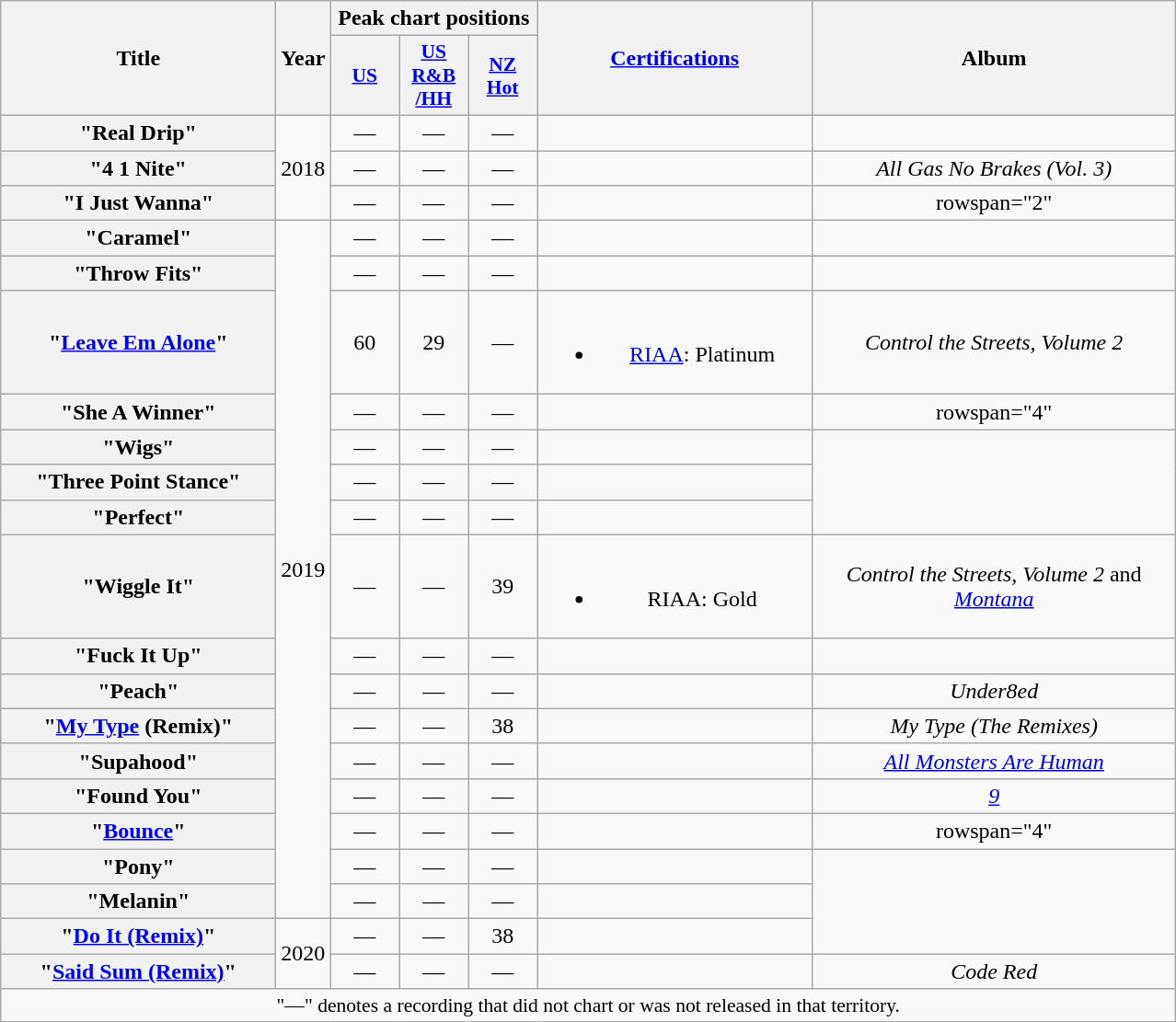<table class="wikitable plainrowheaders" style="text-align:center;">
<tr>
<th scope="col" rowspan="2" style="width:12em;">Title</th>
<th scope="col" rowspan="2" style="width:1em;">Year</th>
<th scope="col" colspan="3">Peak chart positions</th>
<th scope="col" rowspan="2" style="width:12em;"><a href='#'>Certifications</a></th>
<th scope="col" rowspan="2" style="width:16em;">Album</th>
</tr>
<tr>
<th scope="col" style="width:3em;font-size:90%;"><a href='#'>US</a><br></th>
<th scope="col" style="width:3em;font-size:90%;"><a href='#'>US<br>R&B<br>/HH</a><br></th>
<th scope="col" style="width:3em;font-size:90%;"><a href='#'>NZ<br>Hot</a><br></th>
</tr>
<tr>
<th scope="row">"Real Drip"<br></th>
<td rowspan="3">2018</td>
<td>—</td>
<td>—</td>
<td>—</td>
<td></td>
<td></td>
</tr>
<tr>
<th scope="row">"4 1 Nite"<br></th>
<td>—</td>
<td>—</td>
<td>—</td>
<td></td>
<td><em>All Gas No Brakes (Vol. 3)</em></td>
</tr>
<tr>
<th scope="row">"I Just Wanna"<br></th>
<td>—</td>
<td>—</td>
<td>—</td>
<td></td>
<td>rowspan="2" </td>
</tr>
<tr>
<th scope="row">"Caramel"<br></th>
<td rowspan="16">2019</td>
<td>—</td>
<td>—</td>
<td>—</td>
<td></td>
</tr>
<tr>
<th scope="row">"Throw Fits"<br></th>
<td>—</td>
<td>—</td>
<td>—</td>
<td></td>
<td></td>
</tr>
<tr>
<th scope="row">"<a href='#'>Leave Em Alone</a>"<br></th>
<td>60</td>
<td>29</td>
<td>—</td>
<td><br><ul><li><a href='#'>RIAA</a>: Platinum</li></ul></td>
<td><em>Control the Streets, Volume 2</em></td>
</tr>
<tr>
<th scope="row">"She A Winner"<br></th>
<td>—</td>
<td>—</td>
<td>—</td>
<td></td>
<td>rowspan="4" </td>
</tr>
<tr>
<th scope="row">"Wigs"<br></th>
<td>—</td>
<td>—</td>
<td>—</td>
<td></td>
</tr>
<tr>
<th scope="row">"Three Point Stance"<br></th>
<td>—</td>
<td>—</td>
<td>—</td>
<td></td>
</tr>
<tr>
<th scope="row">"Perfect"<br></th>
<td>—</td>
<td>—</td>
<td>—</td>
<td></td>
</tr>
<tr>
<th scope="row">"Wiggle It"<br></th>
<td>—</td>
<td>—</td>
<td>39</td>
<td><br><ul><li>RIAA: Gold</li></ul></td>
<td><em>Control the Streets, Volume 2</em> and <em><a href='#'>Montana</a></em></td>
</tr>
<tr>
<th scope="row">"Fuck It Up"<br></th>
<td>—</td>
<td>—</td>
<td>—</td>
<td></td>
<td></td>
</tr>
<tr>
<th scope="row">"Peach"<br></th>
<td>—</td>
<td>—</td>
<td>—</td>
<td></td>
<td><em>Under8ed</em></td>
</tr>
<tr>
<th scope="row">"<a href='#'>My Type</a> (Remix)"<br></th>
<td>—</td>
<td>—</td>
<td>38</td>
<td></td>
<td><em>My Type (The Remixes)</em></td>
</tr>
<tr>
<th scope="row">"Supahood"<br></th>
<td>—</td>
<td>—</td>
<td>—</td>
<td></td>
<td><em><a href='#'>All Monsters Are Human</a></em></td>
</tr>
<tr>
<th scope="row">"Found You"<br></th>
<td>—</td>
<td>—</td>
<td>—</td>
<td></td>
<td><em><a href='#'>9</a></em></td>
</tr>
<tr>
<th scope="row">"<a href='#'>Bounce</a>"<br></th>
<td>—</td>
<td>—</td>
<td>—</td>
<td></td>
<td>rowspan="4" </td>
</tr>
<tr>
<th scope="row">"Pony"<br></th>
<td>—</td>
<td>—</td>
<td>—</td>
<td></td>
</tr>
<tr>
<th scope="row">"Melanin"<br></th>
<td>—</td>
<td>—</td>
<td>—</td>
<td></td>
</tr>
<tr>
<th scope="row">"<a href='#'>Do It (Remix)</a>"<br></th>
<td rowspan="2">2020</td>
<td>—</td>
<td>—</td>
<td>38</td>
<td></td>
</tr>
<tr>
<th scope="row">"<a href='#'>Said Sum (Remix)</a>"<br></th>
<td>—</td>
<td>—</td>
<td>—</td>
<td></td>
<td><em>Code Red</em></td>
</tr>
<tr>
<td colspan="7" style="font-size:90%">"—" denotes a recording that did not chart or was not released in that territory.</td>
</tr>
</table>
